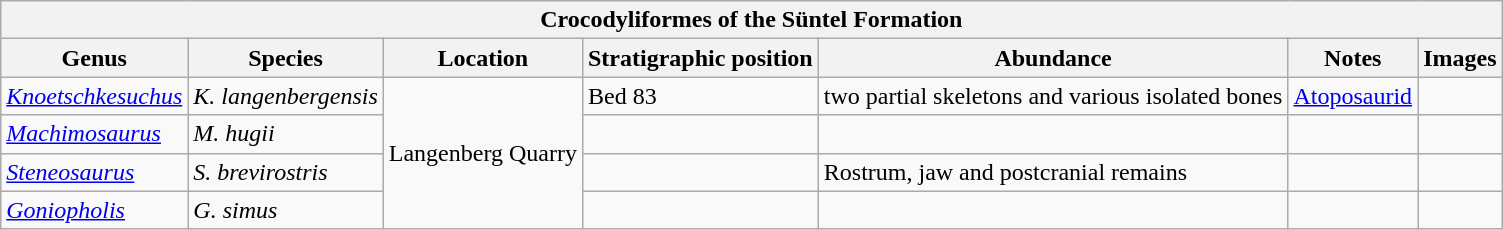<table class="wikitable sortable">
<tr>
<th colspan="7" align="center"><strong>Crocodyliformes of the Süntel Formation</strong></th>
</tr>
<tr>
<th>Genus</th>
<th>Species</th>
<th>Location</th>
<th>Stratigraphic position</th>
<th>Abundance</th>
<th>Notes</th>
<th>Images</th>
</tr>
<tr>
<td><em><a href='#'>Knoetschkesuchus</a></em></td>
<td><em>K. langenbergensis</em></td>
<td rowspan="4">Langenberg Quarry</td>
<td>Bed 83</td>
<td>two partial skeletons and various isolated bones</td>
<td><a href='#'>Atoposaurid</a></td>
<td></td>
</tr>
<tr>
<td><em><a href='#'>Machimosaurus</a></em></td>
<td><em>M. hugii</em></td>
<td></td>
<td></td>
<td></td>
<td></td>
</tr>
<tr>
<td><em><a href='#'>Steneosaurus</a></em></td>
<td><em>S. brevirostris</em></td>
<td></td>
<td>Rostrum, jaw and postcranial remains</td>
<td></td>
<td></td>
</tr>
<tr>
<td><em><a href='#'>Goniopholis</a></em></td>
<td><em>G. simus</em></td>
<td></td>
<td></td>
<td></td>
<td></td>
</tr>
</table>
